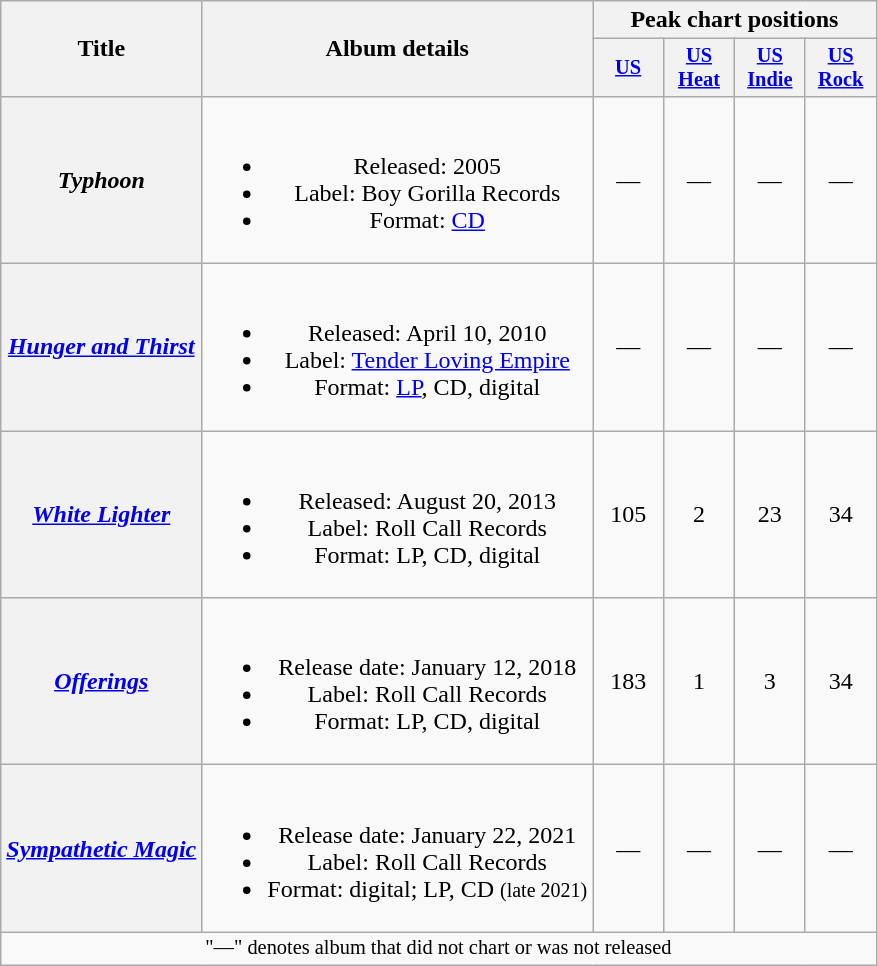<table class="wikitable plainrowheaders" style="text-align:center;">
<tr>
<th scope="col" rowspan="2">Title</th>
<th scope="col" rowspan="2">Album details</th>
<th scope="col" colspan="4">Peak chart positions</th>
</tr>
<tr>
<th scope="col" style="width:3em;font-size:85%;"><a href='#'>US</a><br></th>
<th scope="col" style="width:3em;font-size:85%;"><a href='#'>US Heat</a><br></th>
<th scope="col" style="width:3em;font-size:85%;"><a href='#'>US Indie</a><br></th>
<th scope="col" style="width:3em;font-size:85%;"><a href='#'>US Rock</a><br></th>
</tr>
<tr>
<th scope="row"><em>Typhoon</em></th>
<td><br><ul><li>Released: 2005</li><li>Label: Boy Gorilla Records</li><li>Format: <a href='#'>CD</a></li></ul></td>
<td>—</td>
<td>—</td>
<td>—</td>
<td>—</td>
</tr>
<tr>
<th scope="row"><em><a href='#'>Hunger and Thirst</a></em></th>
<td><br><ul><li>Released: April 10, 2010</li><li>Label: <a href='#'>Tender Loving Empire</a></li><li>Format: <a href='#'>LP</a>, CD, digital</li></ul></td>
<td>—</td>
<td>—</td>
<td>—</td>
<td>—</td>
</tr>
<tr>
<th scope="row"><em><a href='#'>White Lighter</a></em></th>
<td><br><ul><li>Released: August 20, 2013</li><li>Label: Roll Call Records</li><li>Format: LP, CD, digital</li></ul></td>
<td>105</td>
<td>2</td>
<td>23</td>
<td>34</td>
</tr>
<tr>
<th scope="row"><em><a href='#'>Offerings</a></em></th>
<td><br><ul><li>Release date: January 12, 2018</li><li>Label: Roll Call Records</li><li>Format: LP, CD, digital</li></ul></td>
<td>183</td>
<td>1</td>
<td>3</td>
<td>34</td>
</tr>
<tr>
<th scope="row"><em><a href='#'>Sympathetic Magic</a></em></th>
<td><br><ul><li>Release date: January 22, 2021</li><li>Label: Roll Call Records</li><li>Format: digital; LP, CD <small>(late 2021)</small></li></ul></td>
<td>—</td>
<td>—</td>
<td>—</td>
<td>—</td>
</tr>
<tr>
<td colspan="18" style="text-align:center; font-size:85%;">"—" denotes album that did not chart or was not released</td>
</tr>
</table>
